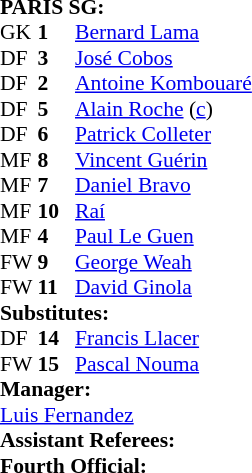<table style=font-size:90% cellspacing=0 cellpadding=0>
<tr>
<td colspan=4><strong>PARIS SG:</strong></td>
</tr>
<tr>
<th width=25></th>
<th width=25></th>
</tr>
<tr>
<td>GK</td>
<td><strong>1</strong></td>
<td> <a href='#'>Bernard Lama</a></td>
</tr>
<tr>
<td>DF</td>
<td><strong>3</strong></td>
<td> <a href='#'>José Cobos</a></td>
<td></td>
<td></td>
</tr>
<tr>
<td>DF</td>
<td><strong>2</strong></td>
<td> <a href='#'>Antoine Kombouaré</a></td>
</tr>
<tr>
<td>DF</td>
<td><strong>5</strong></td>
<td> <a href='#'>Alain Roche</a> (<a href='#'>c</a>)</td>
</tr>
<tr>
<td>DF</td>
<td><strong>6</strong></td>
<td> <a href='#'>Patrick Colleter</a></td>
</tr>
<tr>
<td>MF</td>
<td><strong>8</strong></td>
<td> <a href='#'>Vincent Guérin</a></td>
</tr>
<tr>
<td>MF</td>
<td><strong>7</strong></td>
<td> <a href='#'>Daniel Bravo</a></td>
</tr>
<tr>
<td>MF</td>
<td><strong>10</strong></td>
<td> <a href='#'>Raí</a></td>
<td></td>
<td></td>
</tr>
<tr>
<td>MF</td>
<td><strong>4</strong></td>
<td> <a href='#'>Paul Le Guen</a></td>
</tr>
<tr>
<td>FW</td>
<td><strong>9</strong></td>
<td> <a href='#'>George Weah</a></td>
</tr>
<tr>
<td>FW</td>
<td><strong>11</strong></td>
<td> <a href='#'>David Ginola</a></td>
</tr>
<tr>
<td colspan=3><strong>Substitutes:</strong></td>
</tr>
<tr>
<td>DF</td>
<td><strong>14</strong></td>
<td> <a href='#'>Francis Llacer</a></td>
<td></td>
<td></td>
</tr>
<tr>
<td>FW</td>
<td><strong>15</strong></td>
<td> <a href='#'>Pascal Nouma</a></td>
<td></td>
<td></td>
</tr>
<tr>
<td colspan=3><strong>Manager:</strong></td>
</tr>
<tr>
<td colspan=4> <a href='#'>Luis Fernandez</a><br><strong>Assistant Referees:</strong><br>
<strong>Fourth Official:</strong><br></td>
</tr>
</table>
